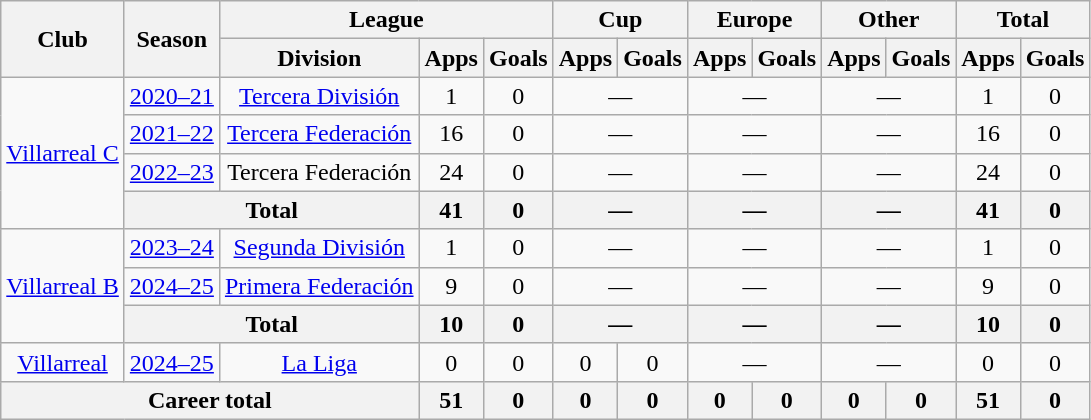<table class="wikitable" style="text-align:center">
<tr>
<th rowspan="2">Club</th>
<th rowspan="2">Season</th>
<th colspan="3">League</th>
<th colspan="2">Cup</th>
<th colspan="2">Europe</th>
<th colspan="2">Other</th>
<th colspan="2">Total</th>
</tr>
<tr>
<th>Division</th>
<th>Apps</th>
<th>Goals</th>
<th>Apps</th>
<th>Goals</th>
<th>Apps</th>
<th>Goals</th>
<th>Apps</th>
<th>Goals</th>
<th>Apps</th>
<th>Goals</th>
</tr>
<tr>
<td rowspan="4"><a href='#'>Villarreal C</a></td>
<td><a href='#'>2020–21</a></td>
<td><a href='#'>Tercera División</a></td>
<td>1</td>
<td>0</td>
<td colspan="2">—</td>
<td colspan="2">—</td>
<td colspan="2">—</td>
<td>1</td>
<td>0</td>
</tr>
<tr>
<td><a href='#'>2021–22</a></td>
<td><a href='#'>Tercera Federación</a></td>
<td>16</td>
<td>0</td>
<td colspan="2">—</td>
<td colspan="2">—</td>
<td colspan="2">—</td>
<td>16</td>
<td>0</td>
</tr>
<tr>
<td><a href='#'>2022–23</a></td>
<td>Tercera Federación</td>
<td>24</td>
<td>0</td>
<td colspan="2">—</td>
<td colspan="2">—</td>
<td colspan="2">—</td>
<td>24</td>
<td>0</td>
</tr>
<tr>
<th colspan="2">Total</th>
<th>41</th>
<th>0</th>
<th colspan="2">—</th>
<th colspan="2">—</th>
<th colspan="2">—</th>
<th>41</th>
<th>0</th>
</tr>
<tr>
<td rowspan="3"><a href='#'>Villarreal B</a></td>
<td><a href='#'>2023–24</a></td>
<td><a href='#'>Segunda División</a></td>
<td>1</td>
<td>0</td>
<td colspan="2">—</td>
<td colspan="2">—</td>
<td colspan="2">—</td>
<td>1</td>
<td>0</td>
</tr>
<tr>
<td><a href='#'>2024–25</a></td>
<td><a href='#'>Primera Federación</a></td>
<td>9</td>
<td>0</td>
<td colspan="2">—</td>
<td colspan="2">—</td>
<td colspan="2">—</td>
<td>9</td>
<td>0</td>
</tr>
<tr>
<th colspan="2">Total</th>
<th>10</th>
<th>0</th>
<th colspan="2">—</th>
<th colspan="2">—</th>
<th colspan="2">—</th>
<th>10</th>
<th>0</th>
</tr>
<tr>
<td><a href='#'>Villarreal</a></td>
<td><a href='#'>2024–25</a></td>
<td><a href='#'>La Liga</a></td>
<td>0</td>
<td>0</td>
<td>0</td>
<td>0</td>
<td colspan="2">—</td>
<td colspan="2">—</td>
<td>0</td>
<td>0</td>
</tr>
<tr>
<th colspan="3">Career total</th>
<th>51</th>
<th>0</th>
<th>0</th>
<th>0</th>
<th>0</th>
<th>0</th>
<th>0</th>
<th>0</th>
<th>51</th>
<th>0</th>
</tr>
</table>
